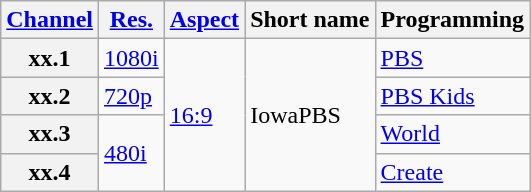<table class="wikitable">
<tr>
<th scope = "col"><a href='#'>Channel</a></th>
<th scope = "col"><a href='#'>Res.</a></th>
<th scope = "col"><a href='#'>Aspect</a></th>
<th scope = "col">Short name</th>
<th scope = "col">Programming</th>
</tr>
<tr>
<th scope = "row">xx.1</th>
<td><a href='#'>1080i</a></td>
<td rowspan="4"><a href='#'>16:9</a></td>
<td rowspan="4">IowaPBS</td>
<td><a href='#'>PBS</a></td>
</tr>
<tr>
<th scope = "row">xx.2</th>
<td><a href='#'>720p</a></td>
<td><a href='#'>PBS Kids</a></td>
</tr>
<tr>
<th scope = "row">xx.3</th>
<td rowspan="2"><a href='#'>480i</a></td>
<td><a href='#'>World</a></td>
</tr>
<tr>
<th scope = "row">xx.4</th>
<td><a href='#'>Create</a></td>
</tr>
</table>
